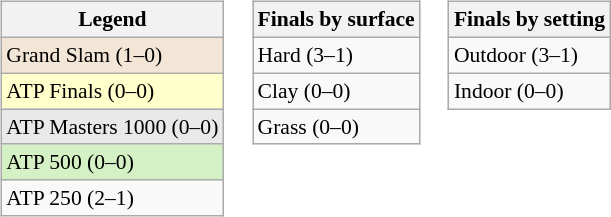<table>
<tr valign="top">
<td><br><table class=wikitable style=font-size:90%>
<tr>
<th>Legend</th>
</tr>
<tr style="background:#f3e6d7;">
<td>Grand Slam (1–0)</td>
</tr>
<tr style="background:#ffc;">
<td>ATP Finals (0–0)</td>
</tr>
<tr style="background:#e9e9e9;">
<td>ATP Masters 1000 (0–0)</td>
</tr>
<tr style="background:#d4f1c5;">
<td>ATP 500 (0–0)</td>
</tr>
<tr>
<td>ATP 250 (2–1)</td>
</tr>
</table>
</td>
<td><br><table class=wikitable style=font-size:90%>
<tr>
<th>Finals by surface</th>
</tr>
<tr>
<td>Hard (3–1)</td>
</tr>
<tr>
<td>Clay (0–0)</td>
</tr>
<tr>
<td>Grass (0–0)</td>
</tr>
</table>
</td>
<td><br><table class=wikitable style=font-size:90%>
<tr>
<th>Finals by setting</th>
</tr>
<tr>
<td>Outdoor (3–1)</td>
</tr>
<tr>
<td>Indoor (0–0)</td>
</tr>
</table>
</td>
</tr>
</table>
